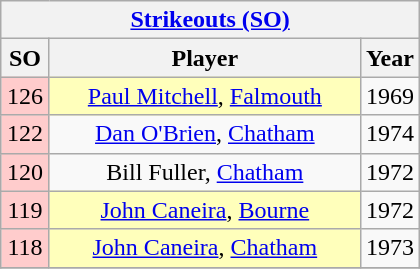<table class="wikitable" style="display: inline-table; margin-right: 20px; text-align:center">
<tr>
<th colspan="3"><a href='#'>Strikeouts (SO)</a></th>
</tr>
<tr>
<th scope="col" style="width: 25px;">SO</th>
<th scope="col" style="width: 200px;">Player</th>
<th scope="col" style="width: 25px;">Year</th>
</tr>
<tr>
<td bgcolor=#ffcccc>126</td>
<td !scope="row" style="background:#ffb;"><a href='#'>Paul Mitchell</a>, <a href='#'>Falmouth</a></td>
<td>1969</td>
</tr>
<tr>
<td bgcolor=#ffcccc>122</td>
<td><a href='#'>Dan O'Brien</a>, <a href='#'>Chatham</a></td>
<td>1974</td>
</tr>
<tr>
<td bgcolor=#ffcccc>120</td>
<td>Bill Fuller, <a href='#'>Chatham</a></td>
<td>1972</td>
</tr>
<tr>
<td bgcolor=#ffcccc>119</td>
<td !scope="row" style="background:#ffb;"><a href='#'>John Caneira</a>, <a href='#'>Bourne</a></td>
<td>1972</td>
</tr>
<tr>
<td bgcolor=#ffcccc>118</td>
<td !scope="row" style="background:#ffb;"><a href='#'>John Caneira</a>, <a href='#'>Chatham</a></td>
<td>1973</td>
</tr>
<tr>
</tr>
</table>
